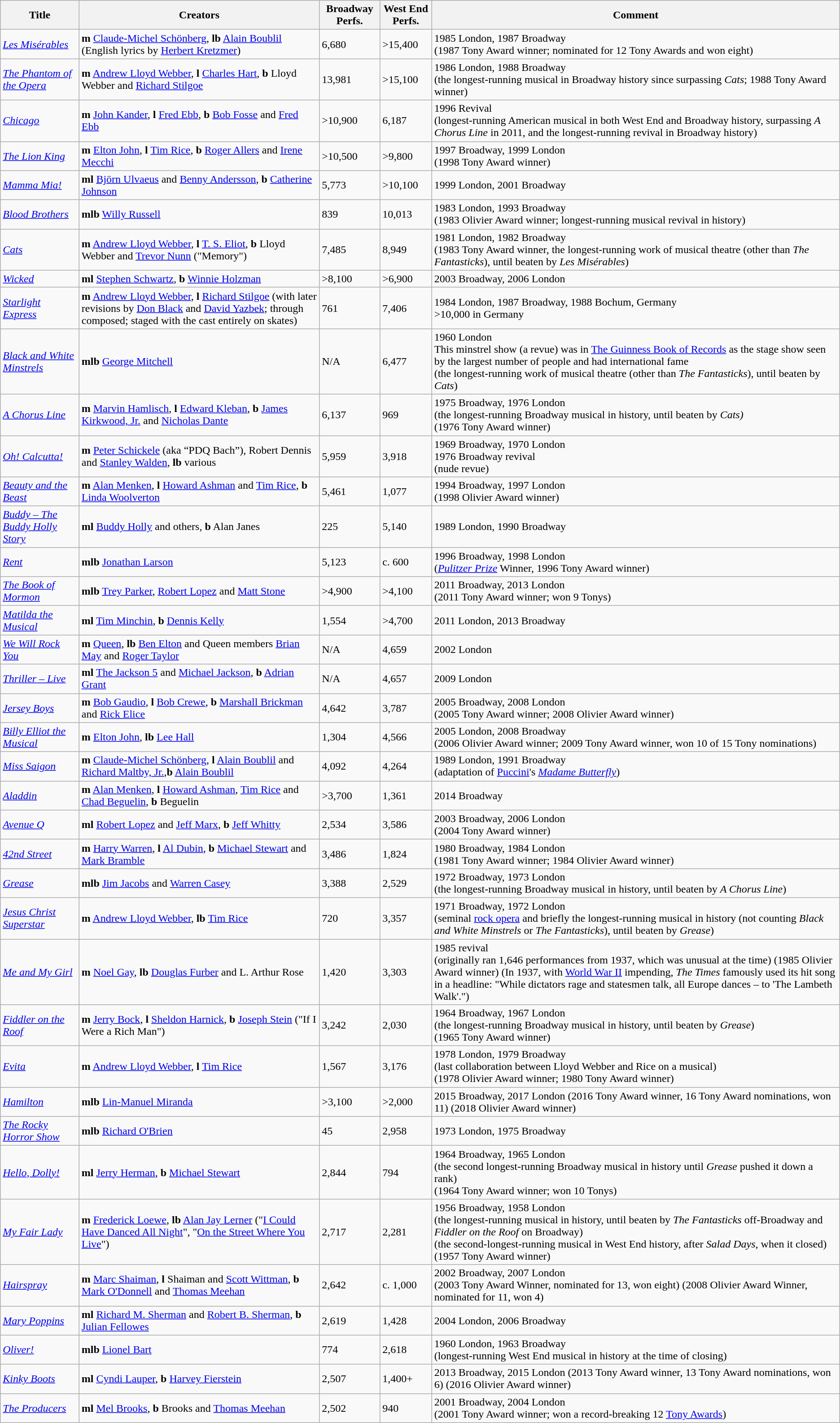<table class="wikitable sortable">
<tr>
<th>Title</th>
<th>Creators</th>
<th>Broadway Perfs.</th>
<th>West End Perfs.</th>
<th>Comment</th>
</tr>
<tr>
<td><em><a href='#'>Les Misérables</a></em></td>
<td><strong>m</strong> <a href='#'>Claude-Michel Schönberg</a>, <strong>lb</strong> <a href='#'>Alain Boublil</a> (English lyrics by <a href='#'>Herbert Kretzmer</a>)</td>
<td>6,680</td>
<td>>15,400</td>
<td>1985 London, 1987 Broadway <br>(1987 Tony Award winner; nominated for 12 Tony Awards and won eight)</td>
</tr>
<tr>
<td><em><a href='#'>The Phantom of the Opera</a></em></td>
<td><strong>m</strong> <a href='#'>Andrew Lloyd Webber</a>, <strong>l</strong> <a href='#'>Charles Hart</a>, <strong>b</strong> Lloyd Webber and <a href='#'>Richard Stilgoe</a></td>
<td>13,981</td>
<td>>15,100</td>
<td>1986 London, 1988 Broadway <br>(the longest-running musical in Broadway history since surpassing <em>Cats</em>; 1988 Tony Award winner)</td>
</tr>
<tr>
<td><em><a href='#'>Chicago</a></em></td>
<td><strong>m</strong> <a href='#'>John Kander</a>, <strong>l</strong> <a href='#'>Fred Ebb</a>, <strong>b</strong> <a href='#'>Bob Fosse</a> and <a href='#'>Fred Ebb</a></td>
<td>>10,900</td>
<td>6,187</td>
<td>1996 Revival <br>(longest-running American musical in both West End and Broadway history, surpassing <em>A Chorus Line</em> in 2011, and the longest-running revival in Broadway history)</td>
</tr>
<tr>
<td><em><a href='#'>The Lion King</a></em></td>
<td><strong>m</strong> <a href='#'>Elton John</a>, <strong>l</strong> <a href='#'>Tim Rice</a>, <strong>b</strong> <a href='#'>Roger Allers</a> and <a href='#'>Irene Mecchi</a></td>
<td>>10,500</td>
<td>>9,800</td>
<td>1997 Broadway, 1999 London <br>(1998 Tony Award winner)</td>
</tr>
<tr>
<td><em><a href='#'>Mamma Mia!</a></em></td>
<td><strong>ml</strong> <a href='#'>Björn Ulvaeus</a> and <a href='#'>Benny Andersson</a>, <strong>b</strong> <a href='#'>Catherine Johnson</a></td>
<td>5,773</td>
<td>>10,100</td>
<td>1999 London, 2001 Broadway</td>
</tr>
<tr>
<td><em><a href='#'>Blood Brothers</a></em></td>
<td><strong>mlb</strong> <a href='#'>Willy Russell</a></td>
<td>839</td>
<td>10,013</td>
<td>1983 London, 1993 Broadway <br>(1983 Olivier Award winner; longest-running musical revival in history)</td>
</tr>
<tr>
<td><em><a href='#'>Cats</a></em></td>
<td><strong>m</strong> <a href='#'>Andrew Lloyd Webber</a>, <strong>l</strong> <a href='#'>T. S. Eliot</a>, <strong>b</strong> Lloyd Webber and <a href='#'>Trevor Nunn</a> ("Memory")</td>
<td>7,485</td>
<td>8,949</td>
<td>1981 London, 1982 Broadway <br>(1983 Tony Award winner, the longest-running work of musical theatre (other than <em>The Fantasticks</em>), until beaten by <em>Les Misérables</em>)</td>
</tr>
<tr>
<td><em><a href='#'>Wicked</a></em></td>
<td><strong>ml</strong> <a href='#'>Stephen Schwartz</a>, <strong>b</strong> <a href='#'>Winnie Holzman</a></td>
<td>>8,100</td>
<td>>6,900</td>
<td>2003 Broadway, 2006 London</td>
</tr>
<tr>
<td><em><a href='#'>Starlight Express</a></em></td>
<td><strong>m</strong> <a href='#'>Andrew Lloyd Webber</a>, <strong>l</strong> <a href='#'>Richard Stilgoe</a> (with later revisions by <a href='#'>Don Black</a> and <a href='#'>David Yazbek</a>; through composed; staged with the cast entirely on skates)</td>
<td>761</td>
<td>7,406</td>
<td>1984 London, 1987 Broadway, 1988 Bochum, Germany <br> >10,000 in Germany</td>
</tr>
<tr>
<td><em><a href='#'>Black and White Minstrels</a></em></td>
<td><strong>mlb</strong> <a href='#'>George Mitchell</a></td>
<td>N/A</td>
<td>6,477</td>
<td>1960 London  <br>This minstrel show (a revue) was in <a href='#'>The Guinness Book of Records</a> as the stage show seen by the largest number of people and had international fame <br>(the longest-running work of musical theatre (other than <em>The Fantasticks</em>), until beaten by <em>Cats</em>)</td>
</tr>
<tr>
<td><em><a href='#'>A Chorus Line</a></em></td>
<td><strong>m</strong> <a href='#'>Marvin Hamlisch</a>, <strong>l</strong> <a href='#'>Edward Kleban</a>, <strong>b</strong> <a href='#'>James Kirkwood, Jr.</a> and <a href='#'>Nicholas Dante</a></td>
<td>6,137</td>
<td>969</td>
<td>1975 Broadway, 1976 London <br>(the longest-running Broadway musical in history, until beaten by <em>Cats)</em> <br>(1976 Tony Award winner)</td>
</tr>
<tr>
<td><em><a href='#'>Oh! Calcutta!</a></em></td>
<td><strong>m</strong> <a href='#'>Peter Schickele</a> (aka “PDQ Bach”), Robert Dennis and <a href='#'>Stanley Walden</a>, <strong>lb</strong> various</td>
<td>5,959</td>
<td>3,918</td>
<td>1969 Broadway, 1970 London <br>1976 Broadway revival <br>(nude revue)</td>
</tr>
<tr>
<td><em><a href='#'>Beauty and the Beast</a></em></td>
<td><strong>m</strong> <a href='#'>Alan Menken</a>, <strong>l</strong> <a href='#'>Howard Ashman</a> and <a href='#'>Tim Rice</a>, <strong>b</strong> <a href='#'>Linda Woolverton</a></td>
<td>5,461</td>
<td>1,077</td>
<td>1994 Broadway, 1997 London <br>(1998 Olivier Award winner)</td>
</tr>
<tr>
<td><em><a href='#'>Buddy – The Buddy Holly Story</a></em></td>
<td><strong>ml</strong> <a href='#'>Buddy Holly</a> and others, <strong>b</strong> Alan Janes</td>
<td>225</td>
<td>5,140</td>
<td>1989 London, 1990 Broadway</td>
</tr>
<tr>
<td><em><a href='#'>Rent</a></em></td>
<td><strong>mlb</strong> <a href='#'>Jonathan Larson</a></td>
<td>5,123</td>
<td>c. 600</td>
<td>1996 Broadway, 1998 London <br>(<em><a href='#'>Pulitzer Prize</a></em> Winner, 1996 Tony Award winner)</td>
</tr>
<tr>
<td><em><a href='#'>The Book of Mormon</a></em></td>
<td><strong>mlb</strong> <a href='#'>Trey Parker</a>, <a href='#'>Robert Lopez</a> and <a href='#'>Matt Stone</a></td>
<td>>4,900</td>
<td>>4,100</td>
<td>2011 Broadway, 2013 London <br>(2011 Tony Award winner; won 9 Tonys)</td>
</tr>
<tr>
<td><em><a href='#'>Matilda the Musical</a></em></td>
<td><strong>ml</strong> <a href='#'>Tim Minchin</a>, <strong>b</strong> <a href='#'>Dennis Kelly</a></td>
<td>1,554</td>
<td>>4,700</td>
<td>2011 London, 2013 Broadway</td>
</tr>
<tr>
<td><em><a href='#'>We Will Rock You</a></em></td>
<td><strong>m</strong> <a href='#'>Queen</a>, <strong>lb</strong> <a href='#'>Ben Elton</a> and Queen members <a href='#'>Brian May</a> and <a href='#'>Roger Taylor</a></td>
<td>N/A</td>
<td>4,659</td>
<td>2002 London</td>
</tr>
<tr>
<td><em><a href='#'>Thriller – Live</a></em></td>
<td><strong>ml</strong> <a href='#'>The Jackson 5</a> and <a href='#'>Michael Jackson</a>, <strong>b</strong> <a href='#'>Adrian Grant</a></td>
<td>N/A</td>
<td>4,657</td>
<td>2009 London</td>
</tr>
<tr>
<td><em><a href='#'>Jersey Boys</a></em></td>
<td><strong>m</strong> <a href='#'>Bob Gaudio</a>, <strong>l</strong> <a href='#'>Bob Crewe</a>, <strong>b</strong> <a href='#'>Marshall Brickman</a> and <a href='#'>Rick Elice</a></td>
<td>4,642</td>
<td>3,787</td>
<td>2005 Broadway, 2008 London <br>(2005 Tony Award winner; 2008 Olivier Award winner)</td>
</tr>
<tr>
<td><em><a href='#'>Billy Elliot the Musical</a></em></td>
<td><strong>m</strong> <a href='#'>Elton John</a>, <strong>lb</strong> <a href='#'>Lee Hall</a></td>
<td>1,304</td>
<td>4,566</td>
<td>2005 London, 2008 Broadway <br>(2006 Olivier Award winner; 2009 Tony Award winner, won 10 of 15 Tony nominations)</td>
</tr>
<tr>
<td><em><a href='#'>Miss Saigon</a></em></td>
<td><strong>m</strong> <a href='#'>Claude-Michel Schönberg</a>, <strong>l</strong> <a href='#'>Alain Boublil</a> and <a href='#'>Richard Maltby, Jr.</a>,<strong>b</strong> <a href='#'>Alain Boublil</a></td>
<td>4,092</td>
<td>4,264</td>
<td>1989 London, 1991 Broadway <br> (adaptation of <a href='#'>Puccini</a>'s <em><a href='#'>Madame Butterfly</a></em>)</td>
</tr>
<tr>
<td><em><a href='#'>Aladdin</a></em></td>
<td><strong>m</strong> <a href='#'>Alan Menken</a>, <strong>l</strong> <a href='#'>Howard Ashman</a>, <a href='#'>Tim Rice</a> and <a href='#'>Chad Beguelin</a>, <strong>b</strong> Beguelin</td>
<td>>3,700</td>
<td>1,361</td>
<td>2014 Broadway</td>
</tr>
<tr>
<td><em><a href='#'>Avenue Q</a></em></td>
<td><strong>ml</strong> <a href='#'>Robert Lopez</a> and <a href='#'>Jeff Marx</a>, <strong>b</strong> <a href='#'>Jeff Whitty</a></td>
<td>2,534</td>
<td>3,586</td>
<td>2003 Broadway, 2006 London <br>(2004 Tony Award winner)</td>
</tr>
<tr>
<td><em><a href='#'>42nd Street</a></em></td>
<td><strong>m</strong> <a href='#'>Harry Warren</a>, <strong>l</strong> <a href='#'>Al Dubin</a>, <strong>b</strong> <a href='#'>Michael Stewart</a> and <a href='#'>Mark Bramble</a></td>
<td>3,486</td>
<td>1,824</td>
<td>1980 Broadway, 1984 London <br>(1981 Tony Award winner; 1984 Olivier Award winner)</td>
</tr>
<tr>
<td><em><a href='#'>Grease</a></em></td>
<td><strong>mlb</strong> <a href='#'>Jim Jacobs</a> and <a href='#'>Warren Casey</a></td>
<td>3,388</td>
<td>2,529</td>
<td>1972 Broadway, 1973 London <br>(the longest-running Broadway musical in history, until beaten by <em>A Chorus Line</em>)</td>
</tr>
<tr>
<td><em><a href='#'>Jesus Christ Superstar</a></em></td>
<td><strong>m</strong> <a href='#'>Andrew Lloyd Webber</a>, <strong>lb</strong> <a href='#'>Tim Rice</a></td>
<td>720</td>
<td>3,357</td>
<td>1971 Broadway, 1972 London <br> (seminal <a href='#'>rock opera</a> and briefly the longest-running musical in history (not counting <em>Black and White Minstrels</em> or <em>The Fantasticks</em>), until beaten by <em>Grease</em>)</td>
</tr>
<tr>
<td><em><a href='#'>Me and My Girl</a></em></td>
<td><strong>m</strong> <a href='#'>Noel Gay</a>, <strong>lb</strong> <a href='#'>Douglas Furber</a> and L. Arthur Rose</td>
<td>1,420</td>
<td>3,303</td>
<td>1985 revival <br>(originally ran 1,646 performances from 1937, which was unusual at the time) (1985 Olivier Award winner) (In 1937, with <a href='#'>World War II</a> impending, <em>The Times</em> famously used its hit song in a headline: "While dictators rage and statesmen talk, all Europe dances – to 'The Lambeth Walk'.")</td>
</tr>
<tr>
<td><em><a href='#'>Fiddler on the Roof</a></em></td>
<td><strong>m</strong> <a href='#'>Jerry Bock</a>, <strong>l</strong> <a href='#'>Sheldon Harnick</a>, <strong>b</strong> <a href='#'>Joseph Stein</a> ("If I Were a Rich Man")</td>
<td>3,242</td>
<td>2,030</td>
<td>1964 Broadway, 1967 London<br> (the longest-running Broadway musical in history, until beaten by <em>Grease</em>) <br>(1965 Tony Award winner)</td>
</tr>
<tr>
<td><em><a href='#'>Evita</a></em></td>
<td><strong>m</strong> <a href='#'>Andrew Lloyd Webber</a>, <strong>l</strong> <a href='#'>Tim Rice</a></td>
<td>1,567</td>
<td>3,176</td>
<td>1978 London, 1979 Broadway <br>(last collaboration between Lloyd Webber and Rice on a musical) <br>(1978 Olivier Award winner; 1980 Tony Award winner)</td>
</tr>
<tr>
<td><em><a href='#'>Hamilton</a></em></td>
<td><strong>mlb</strong> <a href='#'>Lin-Manuel Miranda</a></td>
<td>>3,100</td>
<td>>2,000</td>
<td>2015 Broadway, 2017 London (2016 Tony Award winner, 16 Tony Award nominations, won 11) (2018 Olivier Award winner)</td>
</tr>
<tr>
<td><em><a href='#'>The Rocky Horror Show</a></em></td>
<td><strong>mlb</strong> <a href='#'>Richard O'Brien</a></td>
<td>45</td>
<td>2,958</td>
<td>1973 London, 1975 Broadway</td>
</tr>
<tr>
<td><em><a href='#'>Hello, Dolly!</a></em></td>
<td><strong>ml</strong> <a href='#'>Jerry Herman</a>, <strong>b</strong> <a href='#'>Michael Stewart</a></td>
<td>2,844</td>
<td>794</td>
<td>1964 Broadway, 1965 London <br>(the second longest-running Broadway musical in history until <em>Grease</em> pushed it down a rank) <br>(1964 Tony Award winner; won 10 Tonys)</td>
</tr>
<tr>
<td><em><a href='#'>My Fair Lady</a></em></td>
<td><strong>m</strong> <a href='#'>Frederick Loewe</a>, <strong>lb</strong> <a href='#'>Alan Jay Lerner</a> ("<a href='#'>I Could Have Danced All Night</a>", "<a href='#'>On the Street Where You Live</a>")</td>
<td>2,717</td>
<td>2,281</td>
<td>1956 Broadway, 1958 London <br>(the longest-running musical in history, until beaten by <em>The Fantasticks</em> off-Broadway and <em>Fiddler on the Roof</em> on Broadway) <br>(the second-longest-running musical in West End history, after <em>Salad Days</em>, when it closed) (1957 Tony Award winner)</td>
</tr>
<tr>
<td><em><a href='#'>Hairspray</a></em></td>
<td><strong>m</strong> <a href='#'>Marc Shaiman</a>, <strong>l</strong> Shaiman and <a href='#'>Scott Wittman</a>, <strong>b</strong> <a href='#'>Mark O'Donnell</a> and <a href='#'>Thomas Meehan</a></td>
<td>2,642</td>
<td>c. 1,000</td>
<td>2002 Broadway, 2007 London <br>(2003 Tony Award Winner, nominated for 13, won eight) (2008 Olivier Award Winner, nominated for 11, won 4)</td>
</tr>
<tr>
<td><em><a href='#'>Mary Poppins</a></em></td>
<td><strong>ml</strong> <a href='#'>Richard M. Sherman</a> and <a href='#'>Robert B. Sherman</a>, <strong>b</strong> <a href='#'>Julian Fellowes</a></td>
<td>2,619</td>
<td>1,428</td>
<td>2004 London, 2006 Broadway</td>
</tr>
<tr>
<td><em><a href='#'>Oliver!</a></em></td>
<td><strong>mlb</strong> <a href='#'>Lionel Bart</a></td>
<td>774</td>
<td>2,618</td>
<td>1960 London, 1963 Broadway <br>(longest-running West End musical in history at the time of closing)</td>
</tr>
<tr>
<td><em><a href='#'>Kinky Boots</a></em></td>
<td><strong>ml</strong> <a href='#'>Cyndi Lauper</a>, <strong>b</strong>  <a href='#'>Harvey Fierstein</a></td>
<td>2,507</td>
<td>1,400+</td>
<td>2013 Broadway, 2015 London (2013 Tony Award winner, 13 Tony Award nominations, won 6) (2016 Olivier Award winner)</td>
</tr>
<tr>
<td><em><a href='#'>The Producers</a></em></td>
<td><strong>ml</strong> <a href='#'>Mel Brooks</a>, <strong>b</strong> Brooks and <a href='#'>Thomas Meehan</a></td>
<td>2,502</td>
<td>940</td>
<td>2001 Broadway, 2004 London <br>(2001 Tony Award winner; won a record-breaking 12 <a href='#'>Tony Awards</a>)</td>
</tr>
</table>
